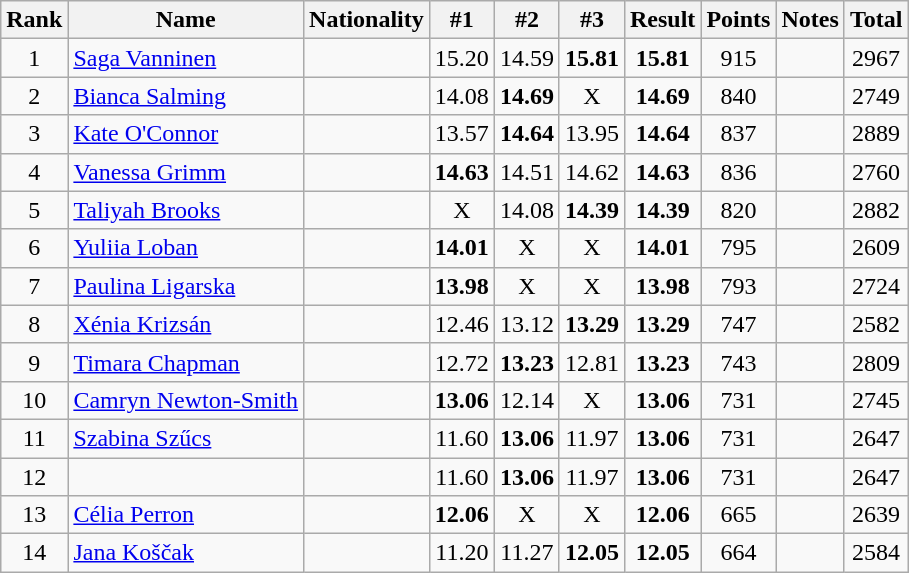<table class="wikitable sortable" style="text-align:center">
<tr>
<th>Rank</th>
<th>Name</th>
<th>Nationality</th>
<th>#1</th>
<th>#2</th>
<th>#3</th>
<th>Result</th>
<th>Points</th>
<th>Notes</th>
<th>Total</th>
</tr>
<tr>
<td>1</td>
<td align="left"><a href='#'>Saga Vanninen</a></td>
<td align=left></td>
<td>15.20</td>
<td>14.59</td>
<td><strong>15.81</strong></td>
<td><strong>15.81</strong></td>
<td>915</td>
<td></td>
<td>2967</td>
</tr>
<tr>
<td>2</td>
<td align="left"><a href='#'>Bianca Salming</a></td>
<td align=left></td>
<td>14.08</td>
<td><strong>14.69</strong></td>
<td>X</td>
<td><strong>14.69</strong></td>
<td>840</td>
<td></td>
<td>2749</td>
</tr>
<tr>
<td>3</td>
<td align="left"><a href='#'>Kate O'Connor</a></td>
<td align=left></td>
<td>13.57</td>
<td><strong>14.64</strong></td>
<td>13.95</td>
<td><strong>14.64</strong></td>
<td>837</td>
<td></td>
<td>2889</td>
</tr>
<tr>
<td>4</td>
<td align="left"><a href='#'>Vanessa Grimm</a></td>
<td align=left></td>
<td><strong>14.63</strong></td>
<td>14.51</td>
<td>14.62</td>
<td><strong>14.63</strong></td>
<td>836</td>
<td></td>
<td>2760</td>
</tr>
<tr>
<td>5</td>
<td align="left"><a href='#'>Taliyah Brooks</a></td>
<td align=left></td>
<td>X</td>
<td>14.08</td>
<td><strong>14.39</strong></td>
<td><strong>14.39</strong></td>
<td>820</td>
<td></td>
<td>2882</td>
</tr>
<tr>
<td>6</td>
<td align="left"><a href='#'>Yuliia Loban</a></td>
<td align=left></td>
<td><strong>14.01</strong></td>
<td>X</td>
<td>X</td>
<td><strong>14.01</strong></td>
<td>795</td>
<td></td>
<td>2609</td>
</tr>
<tr>
<td>7</td>
<td align="left"><a href='#'>Paulina Ligarska</a></td>
<td align=left></td>
<td><strong>13.98</strong></td>
<td>X</td>
<td>X</td>
<td><strong>13.98</strong></td>
<td>793</td>
<td></td>
<td>2724</td>
</tr>
<tr>
<td>8</td>
<td align="left"><a href='#'>Xénia Krizsán</a></td>
<td align=left></td>
<td>12.46</td>
<td>13.12</td>
<td><strong>13.29</strong></td>
<td><strong>13.29</strong></td>
<td>747</td>
<td></td>
<td>2582</td>
</tr>
<tr>
<td>9</td>
<td align="left"><a href='#'>Timara Chapman</a></td>
<td align=left></td>
<td>12.72</td>
<td><strong>13.23</strong></td>
<td>12.81</td>
<td><strong>13.23</strong></td>
<td>743</td>
<td></td>
<td>2809</td>
</tr>
<tr>
<td>10</td>
<td align="left"><a href='#'>Camryn Newton-Smith</a></td>
<td align=left></td>
<td><strong>13.06</strong></td>
<td>12.14</td>
<td>X</td>
<td><strong>13.06</strong></td>
<td>731</td>
<td></td>
<td>2745</td>
</tr>
<tr>
<td>11</td>
<td align="left"><a href='#'>Szabina Szűcs</a></td>
<td align=left></td>
<td>11.60</td>
<td><strong>13.06</strong></td>
<td>11.97</td>
<td><strong>13.06</strong></td>
<td>731</td>
<td></td>
<td>2647</td>
</tr>
<tr>
<td>12</td>
<td align="left"></td>
<td align=left></td>
<td>11.60</td>
<td><strong>13.06</strong></td>
<td>11.97</td>
<td><strong>13.06</strong></td>
<td>731</td>
<td></td>
<td>2647</td>
</tr>
<tr>
<td>13</td>
<td align="left"><a href='#'>Célia Perron</a></td>
<td align=left></td>
<td><strong>12.06</strong></td>
<td>X</td>
<td>X</td>
<td><strong>12.06</strong></td>
<td>665</td>
<td></td>
<td>2639</td>
</tr>
<tr>
<td>14</td>
<td align="left"><a href='#'>Jana Koščak</a></td>
<td align=left></td>
<td>11.20</td>
<td>11.27</td>
<td><strong>12.05</strong></td>
<td><strong>12.05</strong></td>
<td>664</td>
<td></td>
<td>2584</td>
</tr>
</table>
